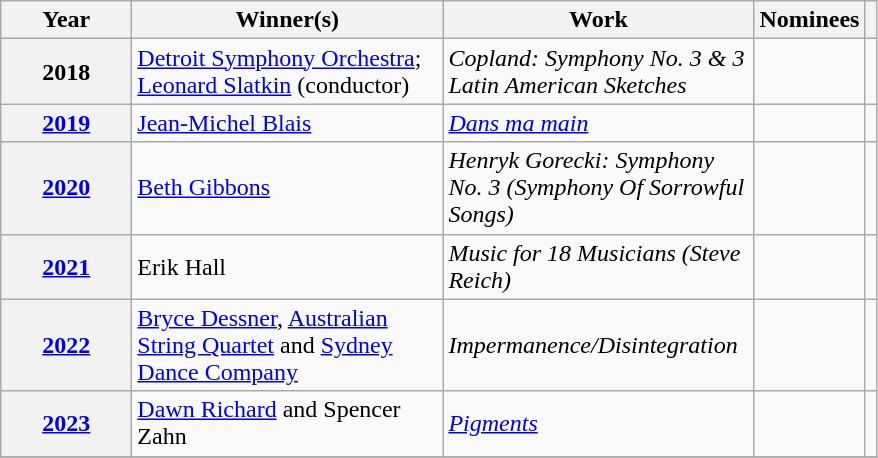<table class="wikitable sortable">
<tr>
<th scope="col" style="width:5em;">Year</th>
<th scope="col" style="width:200px;">Winner(s)</th>
<th scope="col" style="width:200px;">Work</th>
<th scope="col" class="unsortable">Nominees</th>
<th scope="col" class="unsortable"></th>
</tr>
<tr>
<th scope="row">2018</th>
<td><a href='#'>Detroit Symphony Orchestra</a>; <a href='#'>Leonard Slatkin</a> (conductor)</td>
<td><em>Copland: Symphony No. 3 & 3 Latin American Sketches</em></td>
<td></td>
<td align="center"></td>
</tr>
<tr>
<th scope="row"><a href='#'>2019</a></th>
<td><a href='#'>Jean-Michel Blais</a></td>
<td><em><a href='#'>Dans ma main</a></em></td>
<td></td>
<td align="center"></td>
</tr>
<tr>
<th scope="row"><a href='#'>2020</a></th>
<td><a href='#'>Beth Gibbons</a></td>
<td><em>Henryk Gorecki: Symphony No. 3 (Symphony Of Sorrowful Songs)</em></td>
<td></td>
<td align="center"></td>
</tr>
<tr>
<th scope="row"><a href='#'>2021</a></th>
<td>Erik Hall</td>
<td><em>Music for 18 Musicians (Steve Reich)</em></td>
<td></td>
<td align="center"></td>
</tr>
<tr>
<th scope="row"><a href='#'>2022</a></th>
<td><a href='#'>Bryce Dessner</a>, <a href='#'>Australian String Quartet</a> and <a href='#'>Sydney Dance Company</a></td>
<td><em>Impermanence/Disintegration</em></td>
<td></td>
<td align="center"></td>
</tr>
<tr>
<th scope="row"><a href='#'>2023</a></th>
<td><a href='#'>Dawn Richard</a> and Spencer Zahn</td>
<td><em><a href='#'>Pigments</a></em></td>
<td></td>
<td align="center"></td>
</tr>
<tr>
</tr>
</table>
